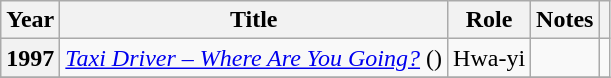<table class="wikitable plainrowheaders sortable">
<tr>
<th scope="col">Year</th>
<th scope="col">Title</th>
<th scope="col">Role</th>
<th scope="col" class="unsortable">Notes</th>
<th scope="col" class="unsortable"></th>
</tr>
<tr>
<th scope="row">1997</th>
<td><em><a href='#'>Taxi Driver – Where Are You Going?</a></em> ()</td>
<td>Hwa-yi</td>
<td></td>
<td style="text-align:center"></td>
</tr>
<tr>
</tr>
</table>
